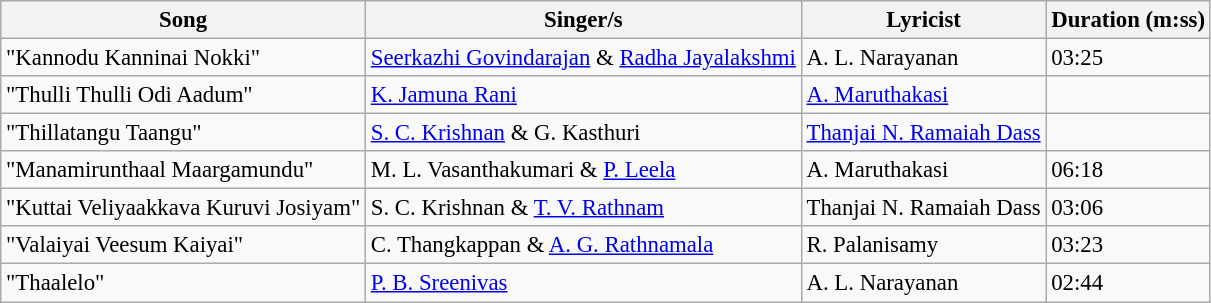<table class="wikitable" style="font-size:95%;">
<tr>
<th>Song</th>
<th>Singer/s</th>
<th>Lyricist</th>
<th>Duration (m:ss)</th>
</tr>
<tr>
<td>"Kannodu Kanninai Nokki"</td>
<td><a href='#'>Seerkazhi Govindarajan</a> & <a href='#'>Radha Jayalakshmi</a></td>
<td>A. L. Narayanan</td>
<td>03:25</td>
</tr>
<tr>
<td>"Thulli Thulli Odi Aadum"</td>
<td><a href='#'>K. Jamuna Rani</a></td>
<td><a href='#'>A. Maruthakasi</a></td>
<td></td>
</tr>
<tr>
<td>"Thillatangu Taangu"</td>
<td><a href='#'>S. C. Krishnan</a> & G. Kasthuri</td>
<td><a href='#'>Thanjai N. Ramaiah Dass</a></td>
<td></td>
</tr>
<tr>
<td>"Manamirunthaal Maargamundu"</td>
<td>M. L. Vasanthakumari & <a href='#'>P. Leela</a></td>
<td>A. Maruthakasi</td>
<td>06:18</td>
</tr>
<tr>
<td>"Kuttai Veliyaakkava Kuruvi Josiyam"</td>
<td>S. C. Krishnan & <a href='#'>T. V. Rathnam</a></td>
<td>Thanjai N. Ramaiah Dass</td>
<td>03:06</td>
</tr>
<tr>
<td>"Valaiyai Veesum Kaiyai"</td>
<td>C. Thangkappan & <a href='#'>A. G. Rathnamala</a></td>
<td>R. Palanisamy</td>
<td>03:23</td>
</tr>
<tr>
<td>"Thaalelo"</td>
<td><a href='#'>P. B. Sreenivas</a></td>
<td>A. L. Narayanan</td>
<td>02:44</td>
</tr>
</table>
